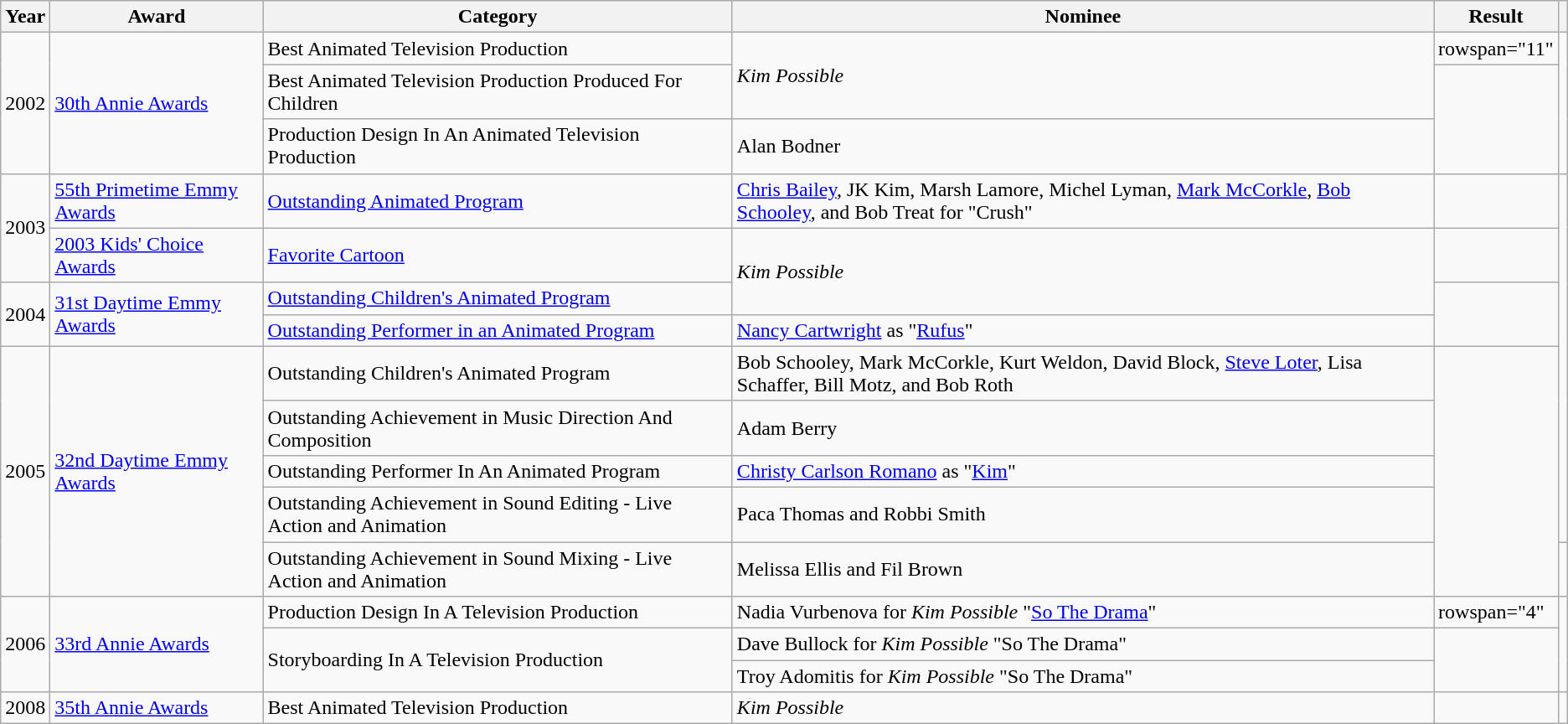<table class="wikitable sortable">
<tr>
<th>Year</th>
<th>Award</th>
<th>Category</th>
<th>Nominee</th>
<th>Result</th>
<th></th>
</tr>
<tr>
<td rowspan="3">2002</td>
<td rowspan="3"><a href='#'>30th Annie Awards</a></td>
<td>Best Animated Television Production</td>
<td rowspan="2"><em>Kim Possible</em></td>
<td>rowspan="11" </td>
<td rowspan="3" align=center></td>
</tr>
<tr>
<td>Best Animated Television Production Produced For Children</td>
</tr>
<tr>
<td>Production Design In An Animated Television Production</td>
<td>Alan Bodner</td>
</tr>
<tr>
<td rowspan="2">2003</td>
<td><a href='#'>55th Primetime Emmy Awards</a></td>
<td><a href='#'>Outstanding Animated Program</a></td>
<td><a href='#'>Chris Bailey</a>, JK Kim, Marsh Lamore, Michel Lyman, <a href='#'>Mark McCorkle</a>, <a href='#'>Bob Schooley</a>, and Bob Treat for "Crush"</td>
<td align=center></td>
</tr>
<tr>
<td><a href='#'>2003 Kids' Choice Awards</a></td>
<td><a href='#'>Favorite Cartoon</a></td>
<td rowspan="2"><em>Kim Possible</em></td>
<td align=center></td>
</tr>
<tr>
<td rowspan="2">2004</td>
<td rowspan="2"><a href='#'>31st Daytime Emmy Awards</a></td>
<td><a href='#'>Outstanding Children's Animated Program</a></td>
<td rowspan="2" align=center></td>
</tr>
<tr>
<td><a href='#'>Outstanding Performer in an Animated Program</a></td>
<td><a href='#'>Nancy Cartwright</a> as "<a href='#'>Rufus</a>"</td>
</tr>
<tr>
<td rowspan="5">2005</td>
<td rowspan="5"><a href='#'>32nd Daytime Emmy Awards</a></td>
<td>Outstanding Children's Animated Program</td>
<td>Bob Schooley, Mark McCorkle, Kurt Weldon, David Block, <a href='#'>Steve Loter</a>, Lisa Schaffer, Bill Motz, and Bob Roth</td>
<td rowspan="5" align=center></td>
</tr>
<tr>
<td>Outstanding Achievement in Music Direction And Composition</td>
<td>Adam Berry</td>
</tr>
<tr>
<td>Outstanding Performer In An Animated Program</td>
<td><a href='#'>Christy Carlson Romano</a> as "<a href='#'>Kim</a>"</td>
</tr>
<tr>
<td>Outstanding Achievement in Sound Editing - Live Action and Animation</td>
<td>Paca Thomas and Robbi Smith</td>
</tr>
<tr>
<td>Outstanding Achievement in Sound Mixing - Live Action and Animation</td>
<td>Melissa Ellis and Fil Brown</td>
<td></td>
</tr>
<tr>
<td rowspan="3">2006</td>
<td rowspan="3"><a href='#'>33rd Annie Awards</a></td>
<td>Production Design In A Television Production</td>
<td>Nadia Vurbenova for <em>Kim Possible</em> "<a href='#'>So The Drama</a>"</td>
<td>rowspan="4" </td>
<td rowspan="3" align=center></td>
</tr>
<tr>
<td rowspan="2">Storyboarding In A Television Production</td>
<td>Dave Bullock for <em>Kim Possible</em> "So The Drama"</td>
</tr>
<tr>
<td>Troy Adomitis for <em>Kim Possible</em> "So The Drama"</td>
</tr>
<tr>
<td>2008</td>
<td><a href='#'>35th Annie Awards</a></td>
<td>Best Animated Television Production</td>
<td><em>Kim Possible</em></td>
<td align=center></td>
</tr>
</table>
